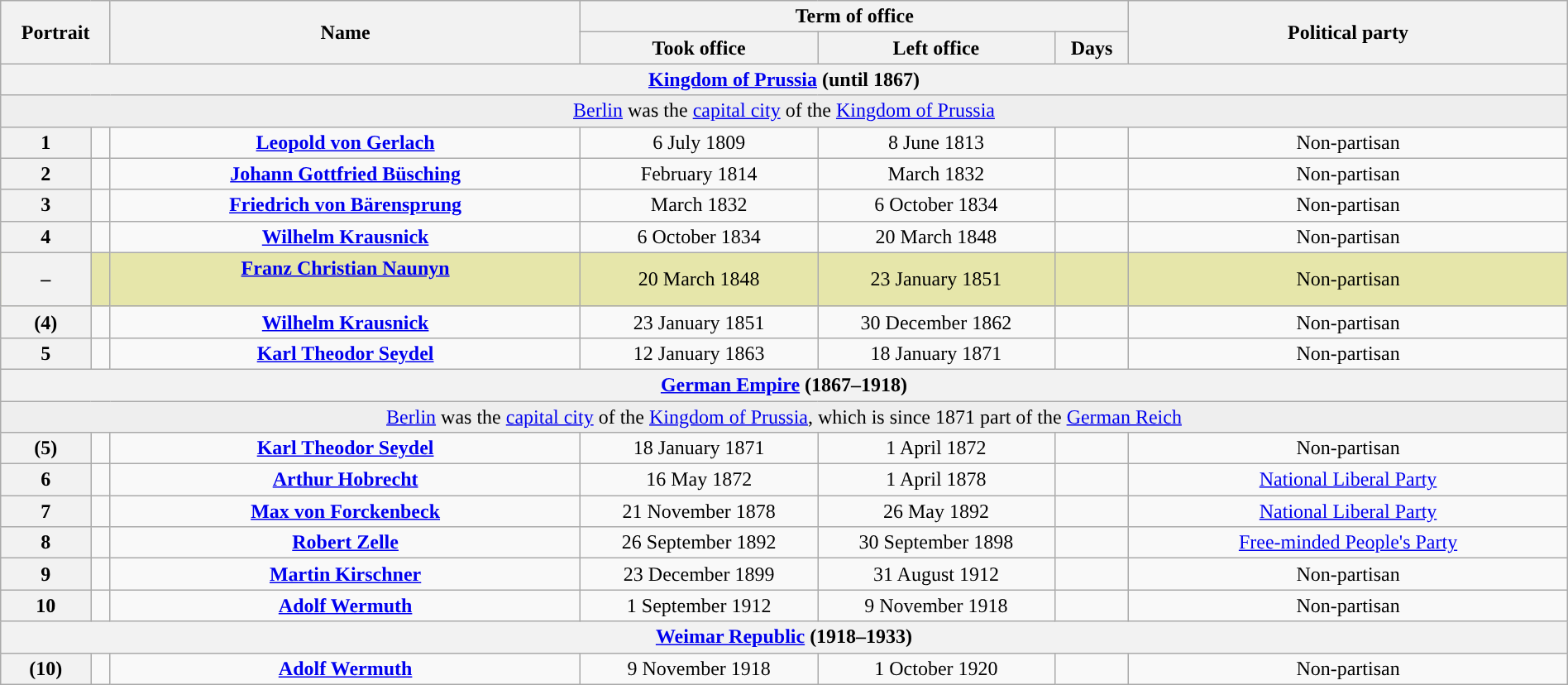<table class="wikitable" style="text-align:center; width:100%; border:1px #AAAAFF solid">
<tr>
<th width=80px rowspan=2 colspan=2>Portrait</th>
<th width=30% rowspan=2>Name<br></th>
<th width=35% colspan=3>Term of office</th>
<th width=28% rowspan=2>Political party</th>
</tr>
<tr>
<th>Took office</th>
<th>Left office</th>
<th>Days</th>
</tr>
<tr>
<th colspan="7"><a href='#'>Kingdom of Prussia</a> (until 1867)</th>
</tr>
<tr>
<td bgcolor=#EEEEEE colspan=7><a href='#'>Berlin</a> was the <a href='#'>capital city</a>  of the <a href='#'>Kingdom of Prussia</a></td>
</tr>
<tr>
<th style="background:">1</th>
<td></td>
<td><strong><a href='#'>Leopold von Gerlach</a></strong><br></td>
<td>6 July 1809</td>
<td>8 June 1813</td>
<td></td>
<td>Non-partisan</td>
</tr>
<tr>
<th style="background:">2</th>
<td></td>
<td><strong><a href='#'>Johann Gottfried Büsching</a></strong><br></td>
<td>February 1814</td>
<td>March 1832</td>
<td></td>
<td>Non-partisan</td>
</tr>
<tr>
<th style="background:">3</th>
<td></td>
<td><strong><a href='#'>Friedrich von Bärensprung</a></strong><br></td>
<td>March 1832</td>
<td>6 October 1834</td>
<td></td>
<td>Non-partisan</td>
</tr>
<tr>
<th style="background:">4</th>
<td></td>
<td><strong><a href='#'>Wilhelm Krausnick</a></strong><br></td>
<td>6 October 1834</td>
<td>20 March 1848</td>
<td></td>
<td>Non-partisan</td>
</tr>
<tr style="background-color: #E6E6AA" |>
<th style="background:">–</th>
<td></td>
<td><strong><a href='#'>Franz Christian Naunyn</a></strong><br><br></td>
<td>20 March 1848</td>
<td>23 January 1851</td>
<td></td>
<td>Non-partisan</td>
</tr>
<tr>
<th style="background:">(4)</th>
<td></td>
<td><strong><a href='#'>Wilhelm Krausnick</a></strong><br></td>
<td>23 January 1851</td>
<td>30 December 1862</td>
<td></td>
<td>Non-partisan</td>
</tr>
<tr>
<th style="background:">5</th>
<td></td>
<td><strong><a href='#'>Karl Theodor Seydel</a></strong><br></td>
<td>12 January 1863</td>
<td>18 January 1871</td>
<td></td>
<td>Non-partisan</td>
</tr>
<tr>
<th colspan="7"><a href='#'>German Empire</a> (1867–1918)</th>
</tr>
<tr>
<td bgcolor=#EEEEEE colspan=7><a href='#'>Berlin</a> was the <a href='#'>capital city</a>  of the <a href='#'>Kingdom of Prussia</a>, which is since 1871 part of the <a href='#'>German Reich</a></td>
</tr>
<tr>
<th style="background:">(5)</th>
<td></td>
<td><strong><a href='#'>Karl Theodor Seydel</a></strong><br></td>
<td>18 January 1871</td>
<td>1 April 1872</td>
<td></td>
<td>Non-partisan</td>
</tr>
<tr>
<th style="background:">6</th>
<td></td>
<td><strong><a href='#'>Arthur Hobrecht</a></strong><br></td>
<td>16 May 1872</td>
<td>1 April 1878</td>
<td></td>
<td><a href='#'>National Liberal Party</a></td>
</tr>
<tr>
<th style="background:">7</th>
<td></td>
<td><strong><a href='#'>Max von Forckenbeck</a></strong><br></td>
<td>21 November 1878</td>
<td>26 May 1892</td>
<td></td>
<td><a href='#'>National Liberal Party</a></td>
</tr>
<tr>
<th style="background:">8</th>
<td></td>
<td><strong><a href='#'>Robert Zelle</a></strong><br></td>
<td>26 September 1892</td>
<td>30 September 1898</td>
<td></td>
<td><a href='#'>Free-minded People's Party</a></td>
</tr>
<tr>
<th style="background:">9</th>
<td></td>
<td><strong><a href='#'>Martin Kirschner</a></strong><br></td>
<td>23 December 1899</td>
<td>31 August 1912</td>
<td></td>
<td>Non-partisan</td>
</tr>
<tr>
<th style="background:">10</th>
<td></td>
<td><strong><a href='#'>Adolf Wermuth</a></strong><br></td>
<td>1 September 1912</td>
<td>9 November 1918</td>
<td></td>
<td>Non-partisan</td>
</tr>
<tr>
<th colspan="7"><a href='#'>Weimar Republic</a> (1918–1933)</th>
</tr>
<tr>
<th style="background:">(10)</th>
<td></td>
<td><strong><a href='#'>Adolf Wermuth</a></strong><br></td>
<td>9 November 1918</td>
<td>1 October 1920</td>
<td></td>
<td>Non-partisan</td>
</tr>
</table>
